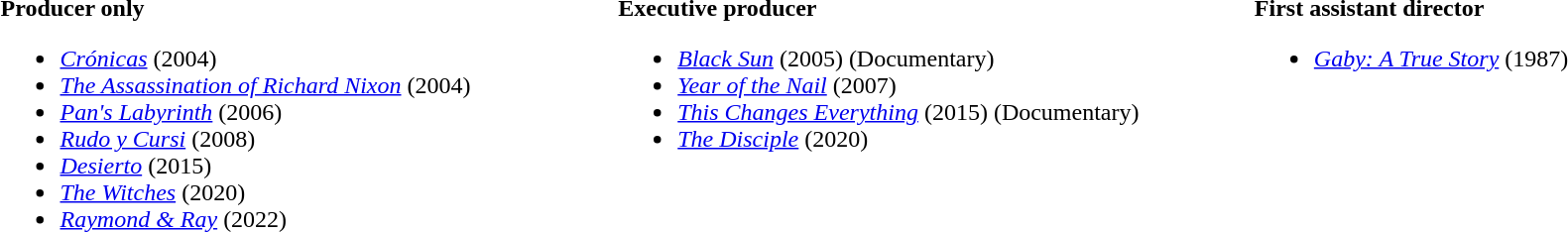<table style="width:100%;">
<tr style="vertical-align:top;">
<td width="33%"><br><strong>Producer only</strong><ul><li><em><a href='#'>Crónicas</a></em> (2004)</li><li><em><a href='#'>The Assassination of Richard Nixon</a></em> (2004)</li><li><em><a href='#'>Pan's Labyrinth</a></em> (2006)</li><li><em><a href='#'>Rudo y Cursi</a></em> (2008)</li><li><em><a href='#'>Desierto</a></em> (2015)</li><li><em><a href='#'>The Witches</a></em> (2020)</li><li><em><a href='#'>Raymond & Ray</a></em> (2022)</li></ul></td>
<td width="34%"><br><strong>Executive producer</strong><ul><li><em><a href='#'>Black Sun</a></em> (2005) (Documentary)</li><li><em><a href='#'>Year of the Nail</a></em> (2007)</li><li><em><a href='#'>This Changes Everything</a></em> (2015) (Documentary)</li><li><em><a href='#'>The Disciple</a></em> (2020)</li></ul></td>
<td width="33%"><br><strong>First assistant director</strong><ul><li><em><a href='#'>Gaby: A True Story</a></em> (1987)</li></ul></td>
<td width="50%"></td>
</tr>
</table>
